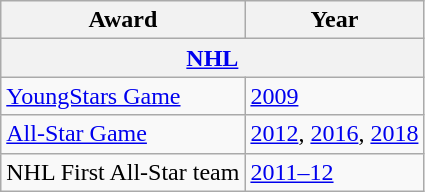<table class="wikitable">
<tr>
<th>Award</th>
<th>Year</th>
</tr>
<tr>
<th colspan="3"><a href='#'>NHL</a></th>
</tr>
<tr>
<td><a href='#'>YoungStars Game</a></td>
<td><a href='#'>2009</a></td>
</tr>
<tr>
<td><a href='#'>All-Star Game</a></td>
<td><a href='#'>2012</a>, <a href='#'>2016</a>, <a href='#'>2018</a></td>
</tr>
<tr>
<td>NHL First All-Star team</td>
<td><a href='#'>2011–12</a></td>
</tr>
</table>
